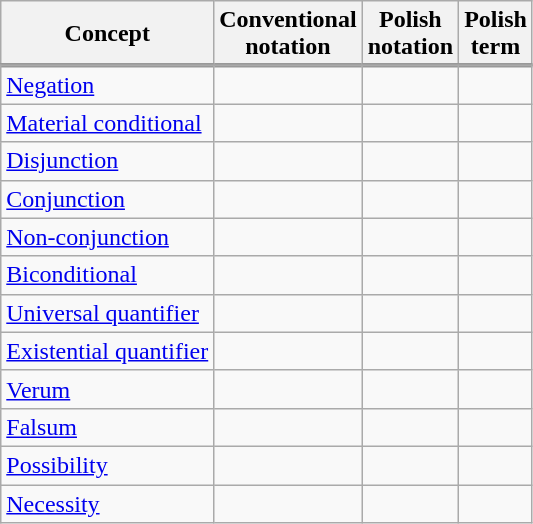<table class=wikitable>
<tr>
<th>Concept</th>
<th>Conventional<br> notation</th>
<th>Polish<br> notation</th>
<th>Polish<br>term</th>
</tr>
<tr>
</tr>
<tr style="border-top:3px solid #999;">
</tr>
<tr>
<td><a href='#'>Negation</a></td>
<td></td>
<td></td>
<td></td>
</tr>
<tr>
<td><a href='#'>Material conditional</a></td>
<td></td>
<td></td>
<td></td>
</tr>
<tr>
<td><a href='#'>Disjunction</a></td>
<td></td>
<td></td>
<td></td>
</tr>
<tr>
<td><a href='#'>Conjunction</a></td>
<td></td>
<td></td>
<td></td>
</tr>
<tr>
<td><a href='#'>Non-conjunction</a></td>
<td></td>
<td></td>
<td></td>
</tr>
<tr>
<td><a href='#'>Biconditional</a></td>
<td></td>
<td></td>
<td></td>
</tr>
<tr>
<td><a href='#'>Universal quantifier</a></td>
<td></td>
<td></td>
<td></td>
</tr>
<tr>
<td><a href='#'>Existential quantifier</a></td>
<td></td>
<td></td>
<td></td>
</tr>
<tr>
<td><a href='#'>Verum</a></td>
<td></td>
<td></td>
<td></td>
</tr>
<tr>
<td><a href='#'>Falsum</a></td>
<td></td>
<td></td>
<td></td>
</tr>
<tr>
<td><a href='#'>Possibility</a></td>
<td></td>
<td></td>
<td></td>
</tr>
<tr>
<td><a href='#'>Necessity</a></td>
<td></td>
<td></td>
<td></td>
</tr>
</table>
